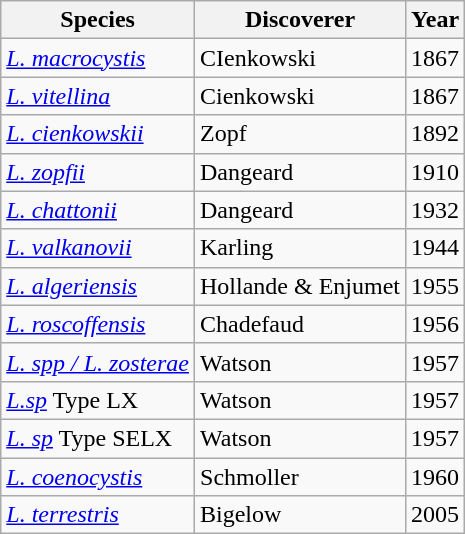<table class="wikitable">
<tr>
<th>Species</th>
<th>Discoverer</th>
<th>Year</th>
</tr>
<tr>
<td><em><a href='#'>L. macrocystis</a></em> </td>
<td>CIenkowski</td>
<td>1867</td>
</tr>
<tr>
<td><em><a href='#'>L. vitellina</a></em> </td>
<td>Cienkowski</td>
<td>1867</td>
</tr>
<tr>
<td><em><a href='#'>L. cienkowskii</a></em> </td>
<td>Zopf</td>
<td>1892</td>
</tr>
<tr>
<td><em><a href='#'>L. zopfii</a></em></td>
<td>Dangeard</td>
<td>1910</td>
</tr>
<tr>
<td><em><a href='#'>L. chattonii</a></em> </td>
<td>Dangeard</td>
<td>1932</td>
</tr>
<tr>
<td><em><a href='#'>L. valkanovii</a></em> </td>
<td>Karling</td>
<td>1944</td>
</tr>
<tr>
<td><em><a href='#'>L. algeriensis</a></em> </td>
<td>Hollande & Enjumet</td>
<td>1955</td>
</tr>
<tr>
<td><em><a href='#'>L. roscoffensis</a></em> </td>
<td>Chadefaud</td>
<td>1956</td>
</tr>
<tr>
<td><em><a href='#'>L. spp / L. zosterae</a></em></td>
<td>Watson</td>
<td>1957</td>
</tr>
<tr>
<td><em><a href='#'>L.sp</a></em> Type LX</td>
<td>Watson</td>
<td>1957</td>
</tr>
<tr>
<td><em><a href='#'>L. sp</a></em> Type SELX</td>
<td>Watson</td>
<td>1957</td>
</tr>
<tr>
<td><em><a href='#'>L. coenocystis</a></em> </td>
<td>Schmoller</td>
<td>1960</td>
</tr>
<tr>
<td><em><a href='#'>L. terrestris</a></em> </td>
<td>Bigelow</td>
<td>2005</td>
</tr>
</table>
